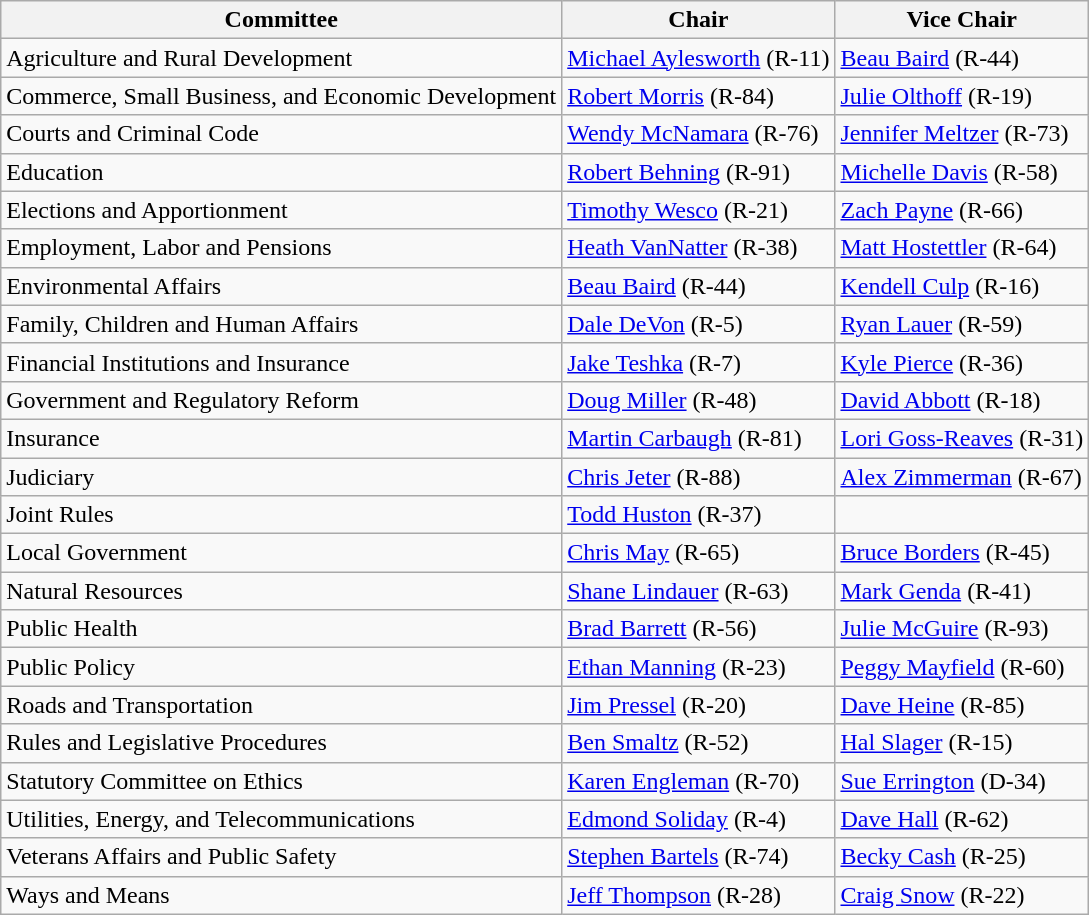<table class="wikitable sortable">
<tr>
<th>Committee</th>
<th>Chair</th>
<th>Vice Chair</th>
</tr>
<tr>
<td>Agriculture and Rural Development</td>
<td><a href='#'>Michael Aylesworth</a> (R-11)</td>
<td><a href='#'>Beau Baird</a> (R-44)</td>
</tr>
<tr>
<td>Commerce, Small Business, and Economic Development</td>
<td><a href='#'>Robert Morris</a> (R-84)</td>
<td><a href='#'>Julie Olthoff</a> (R-19)</td>
</tr>
<tr>
<td>Courts and Criminal Code</td>
<td><a href='#'>Wendy McNamara</a> (R-76)</td>
<td><a href='#'>Jennifer Meltzer</a> (R-73)</td>
</tr>
<tr>
<td>Education</td>
<td><a href='#'>Robert Behning</a> (R-91)</td>
<td><a href='#'>Michelle Davis</a> (R-58)</td>
</tr>
<tr>
<td>Elections and Apportionment</td>
<td><a href='#'>Timothy Wesco</a> (R-21)</td>
<td><a href='#'>Zach Payne</a> (R-66)</td>
</tr>
<tr>
<td>Employment, Labor and Pensions</td>
<td><a href='#'>Heath VanNatter</a> (R-38)</td>
<td><a href='#'>Matt Hostettler</a> (R-64)</td>
</tr>
<tr>
<td>Environmental Affairs</td>
<td><a href='#'>Beau Baird</a> (R-44)</td>
<td><a href='#'>Kendell Culp</a> (R-16)</td>
</tr>
<tr>
<td>Family, Children and Human Affairs</td>
<td><a href='#'>Dale DeVon</a> (R-5)</td>
<td><a href='#'>Ryan Lauer</a> (R-59)</td>
</tr>
<tr>
<td>Financial Institutions and Insurance</td>
<td><a href='#'>Jake Teshka</a> (R-7)</td>
<td><a href='#'>Kyle Pierce</a> (R-36)</td>
</tr>
<tr>
<td>Government and Regulatory Reform</td>
<td><a href='#'>Doug Miller</a> (R-48)</td>
<td><a href='#'>David Abbott</a> (R-18)</td>
</tr>
<tr>
<td>Insurance</td>
<td><a href='#'>Martin Carbaugh</a> (R-81)</td>
<td><a href='#'>Lori Goss-Reaves</a> (R-31)</td>
</tr>
<tr>
<td>Judiciary</td>
<td><a href='#'>Chris Jeter</a> (R-88)</td>
<td><a href='#'>Alex Zimmerman</a> (R-67)</td>
</tr>
<tr>
<td>Joint Rules</td>
<td><a href='#'>Todd Huston</a> (R-37)</td>
<td></td>
</tr>
<tr>
<td>Local Government</td>
<td><a href='#'>Chris May</a> (R-65)</td>
<td><a href='#'>Bruce Borders</a> (R-45)</td>
</tr>
<tr>
<td>Natural Resources</td>
<td><a href='#'>Shane Lindauer</a> (R-63)</td>
<td><a href='#'>Mark Genda</a> (R-41)</td>
</tr>
<tr>
<td>Public Health</td>
<td><a href='#'>Brad Barrett</a> (R-56)</td>
<td><a href='#'>Julie McGuire</a> (R-93)</td>
</tr>
<tr>
<td>Public Policy</td>
<td><a href='#'>Ethan Manning</a> (R-23)</td>
<td><a href='#'>Peggy Mayfield</a> (R-60)</td>
</tr>
<tr>
<td>Roads and Transportation</td>
<td><a href='#'>Jim Pressel</a> (R-20)</td>
<td><a href='#'>Dave Heine</a> (R-85)</td>
</tr>
<tr>
<td>Rules and Legislative Procedures</td>
<td><a href='#'>Ben Smaltz</a> (R-52)</td>
<td><a href='#'>Hal Slager</a> (R-15)</td>
</tr>
<tr>
<td>Statutory Committee on Ethics</td>
<td><a href='#'>Karen Engleman</a> (R-70)</td>
<td><a href='#'>Sue Errington</a> (D-34)</td>
</tr>
<tr>
<td>Utilities, Energy, and Telecommunications</td>
<td><a href='#'>Edmond Soliday</a> (R-4)</td>
<td><a href='#'>Dave Hall</a> (R-62)</td>
</tr>
<tr>
<td>Veterans Affairs and Public Safety</td>
<td><a href='#'>Stephen Bartels</a> (R-74)</td>
<td><a href='#'>Becky Cash</a> (R-25)</td>
</tr>
<tr>
<td>Ways and Means</td>
<td><a href='#'>Jeff Thompson</a> (R-28)</td>
<td><a href='#'>Craig Snow</a> (R-22)</td>
</tr>
</table>
